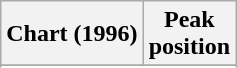<table class="wikitable sortable plainrowheaders" style="text-align:center">
<tr>
<th>Chart (1996)</th>
<th>Peak<br>position</th>
</tr>
<tr>
</tr>
<tr>
</tr>
<tr>
</tr>
<tr>
</tr>
<tr>
</tr>
<tr>
</tr>
</table>
